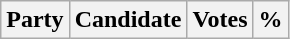<table class="wikitable">
<tr>
<th colspan="2">Party</th>
<th>Candidate</th>
<th>Votes</th>
<th>%<br>
</th>
</tr>
</table>
